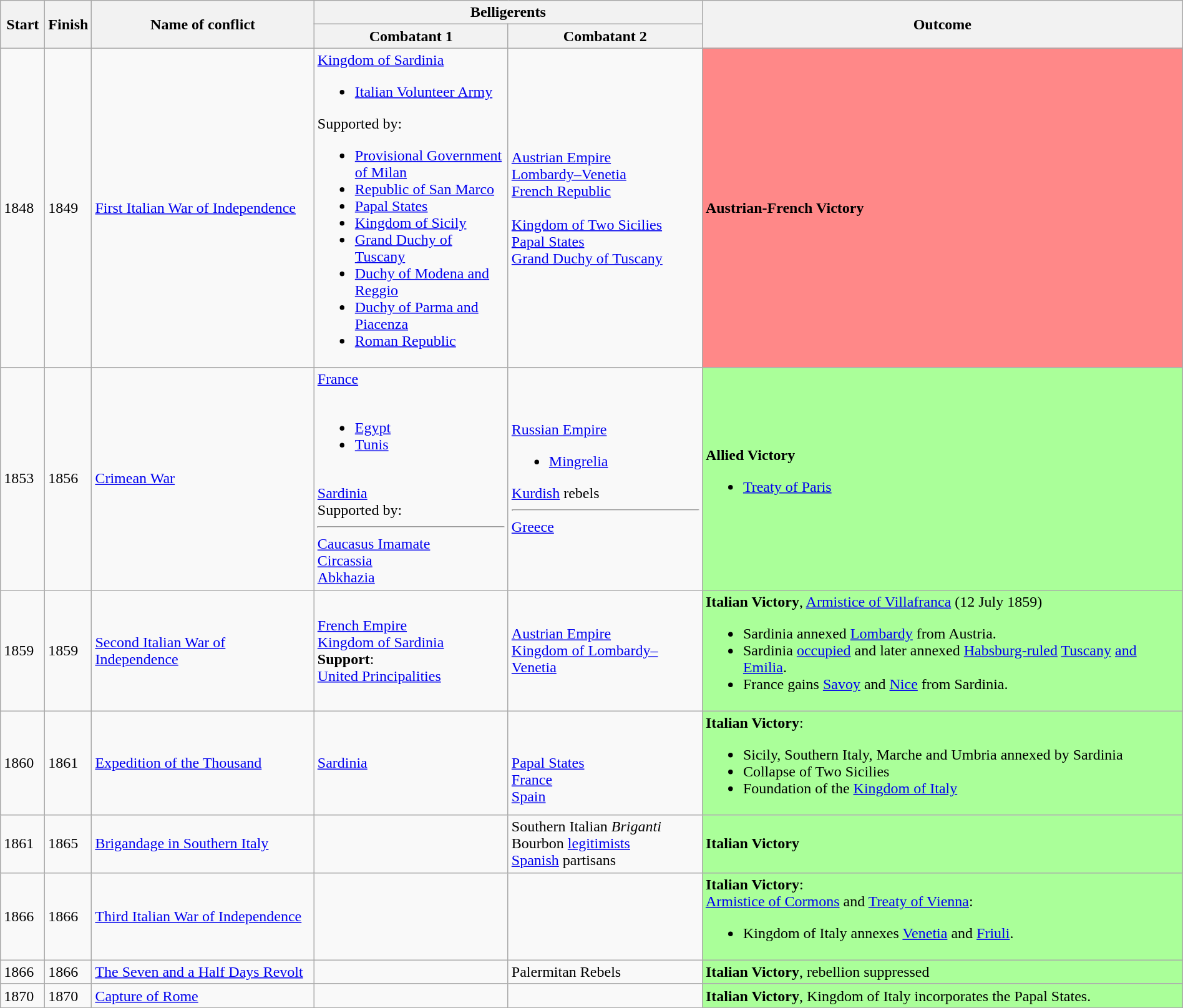<table class="wikitable sortable" width="100%">
<tr>
<th rowspan="2" width="40">Start</th>
<th rowspan="2" width="40">Finish</th>
<th rowspan="2"  class="unsortable">Name of conflict</th>
<th colspan="2"  class="unsortable">Belligerents</th>
<th rowspan="2"  class="unsortable">Outcome</th>
</tr>
<tr>
<th width="200">Combatant 1</th>
<th width="200">Combatant 2</th>
</tr>
<tr>
<td>1848</td>
<td>1849</td>
<td><a href='#'>First Italian War of Independence</a></td>
<td> <a href='#'>Kingdom of Sardinia</a><br><ul><li> <a href='#'>Italian Volunteer Army</a></li></ul>Supported by:<ul><li> <a href='#'>Provisional Government of Milan</a></li><li> <a href='#'>Republic of San Marco</a></li><li> <a href='#'>Papal States</a></li><li> <a href='#'>Kingdom of Sicily</a></li><li> <a href='#'>Grand Duchy of Tuscany</a></li><li> <a href='#'>Duchy of Modena and Reggio</a></li><li> <a href='#'>Duchy of Parma and Piacenza</a></li><li> <a href='#'>Roman Republic</a></li></ul></td>
<td> <a href='#'>Austrian Empire</a><br> <a href='#'>Lombardy–Venetia</a><br> <a href='#'>French Republic</a><br><br> <a href='#'>Kingdom of Two Sicilies</a><br> <a href='#'>Papal States</a><br> <a href='#'>Grand Duchy of Tuscany</a></td>
<td style="background:#F88"><strong>Austrian-French Victory</strong></td>
</tr>
<tr>
<td>1853</td>
<td>1856</td>
<td><a href='#'>Crimean War</a></td>
<td> <a href='#'>France</a><br><br><ul><li> <a href='#'>Egypt</a></li><li> <a href='#'>Tunis</a></li></ul><br> <a href='#'>Sardinia</a><br>Supported by:<br><hr> <a href='#'>Caucasus Imamate</a><br> <a href='#'>Circassia</a><br> <a href='#'>Abkhazia</a></td>
<td> <a href='#'>Russian Empire</a><br><ul><li> <a href='#'>Mingrelia</a></li></ul><a href='#'>Kurdish</a> rebels<hr> <a href='#'>Greece</a></td>
<td style="background:#AF9"><strong>Allied Victory</strong><br><ul><li><a href='#'>Treaty of Paris</a></li></ul></td>
</tr>
<tr>
<td>1859</td>
<td>1859</td>
<td><a href='#'>Second Italian War of Independence</a></td>
<td> <a href='#'>French Empire</a><br> <a href='#'>Kingdom of Sardinia</a><br><strong>Support</strong>:<br> <a href='#'>United Principalities</a></td>
<td> <a href='#'>Austrian Empire</a><br> <a href='#'>Kingdom of Lombardy–Venetia</a></td>
<td style="background:#AF9"><strong>Italian Victory</strong>, <a href='#'>Armistice of Villafranca</a> (12 July 1859)<br><ul><li>Sardinia annexed <a href='#'>Lombardy</a> from Austria.</li><li>Sardinia <a href='#'>occupied</a> and later annexed <a href='#'>Habsburg-ruled</a> <a href='#'>Tuscany</a> <a href='#'>and</a> <a href='#'>Emilia</a>.</li><li>France gains <a href='#'>Savoy</a> and <a href='#'>Nice</a> from Sardinia.</li></ul></td>
</tr>
<tr>
<td>1860</td>
<td>1861</td>
<td><a href='#'>Expedition of the Thousand</a></td>
<td> <a href='#'>Sardinia</a></td>
<td><br><strong></strong><br> <a href='#'>Papal States</a> <br> <a href='#'>France</a><br> <a href='#'>Spain</a></td>
<td style="background:#AF9"><strong>Italian Victory</strong>:<br><ul><li>Sicily, Southern Italy, Marche and Umbria annexed by Sardinia</li><li>Collapse of Two Sicilies</li><li>Foundation of the <a href='#'>Kingdom of Italy</a></li></ul></td>
</tr>
<tr>
<td>1861</td>
<td>1865</td>
<td><a href='#'>Brigandage in Southern Italy</a></td>
<td></td>
<td>Southern Italian <em>Briganti</em><br> Bourbon  <a href='#'>legitimists</a><br> <a href='#'>Spanish</a> partisans</td>
<td style="background:#AF9"><strong>Italian Victory</strong></td>
</tr>
<tr>
<td>1866</td>
<td>1866</td>
<td><a href='#'>Third Italian War of Independence</a></td>
<td></td>
<td></td>
<td style="background:#AF9"><strong>Italian Victory</strong>:<br><a href='#'>Armistice of Cormons</a> and <a href='#'>Treaty of Vienna</a>:<ul><li>Kingdom of Italy annexes <a href='#'>Venetia</a> and <a href='#'>Friuli</a>.</li></ul></td>
</tr>
<tr>
<td>1866</td>
<td>1866</td>
<td><a href='#'>The Seven and a Half Days Revolt</a></td>
<td></td>
<td>Palermitan Rebels</td>
<td style="background:#AF9"><strong>Italian Victory</strong>, rebellion suppressed</td>
</tr>
<tr>
<td>1870</td>
<td>1870</td>
<td><a href='#'>Capture of Rome</a></td>
<td></td>
<td></td>
<td style="background:#AF9"><strong>Italian Victory</strong>, Kingdom of Italy incorporates the Papal States.</td>
</tr>
</table>
